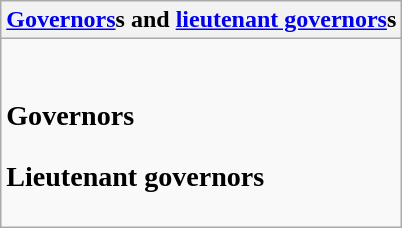<table class="wikitable collapsible collapsed">
<tr>
<th><a href='#'>Governors</a>s and <a href='#'>lieutenant governors</a>s</th>
</tr>
<tr>
<td><br><h3>Governors</h3><h3>Lieutenant governors</h3></td>
</tr>
</table>
